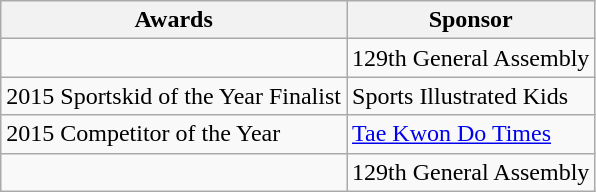<table class="wikitable">
<tr>
<th>Awards</th>
<th>Sponsor</th>
</tr>
<tr>
<td></td>
<td>129th General Assembly</td>
</tr>
<tr>
<td>2015 Sportskid of the Year Finalist</td>
<td>Sports Illustrated Kids</td>
</tr>
<tr>
<td>2015 Competitor of the Year</td>
<td><a href='#'>Tae Kwon Do Times</a></td>
</tr>
<tr>
<td></td>
<td>129th General Assembly</td>
</tr>
</table>
